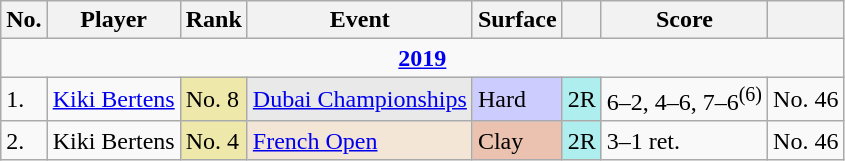<table class="wikitable sortable">
<tr>
<th>No.</th>
<th>Player</th>
<th>Rank</th>
<th>Event</th>
<th>Surface</th>
<th></th>
<th>Score</th>
<th></th>
</tr>
<tr>
<td colspan="8" style="text-align:center"><strong><a href='#'>2019</a></strong></td>
</tr>
<tr>
<td>1.</td>
<td> <a href='#'>Kiki Bertens</a></td>
<td bgcolor="EEE8AA">No. 8</td>
<td bgcolor="e9e9e9"><a href='#'>Dubai Championships</a></td>
<td bgcolor="CCCCFF">Hard</td>
<td bgcolor="afeeee">2R</td>
<td>6–2, 4–6, 7–6<sup>(6)</sup></td>
<td>No. 46</td>
</tr>
<tr>
<td>2.</td>
<td> Kiki Bertens</td>
<td bgcolor="EEE8AA">No. 4</td>
<td bgcolor="f3e6d7"><a href='#'>French Open</a></td>
<td bgcolor="EBC2AF">Clay</td>
<td bgcolor="afeeee">2R</td>
<td>3–1 ret.</td>
<td>No. 46</td>
</tr>
</table>
